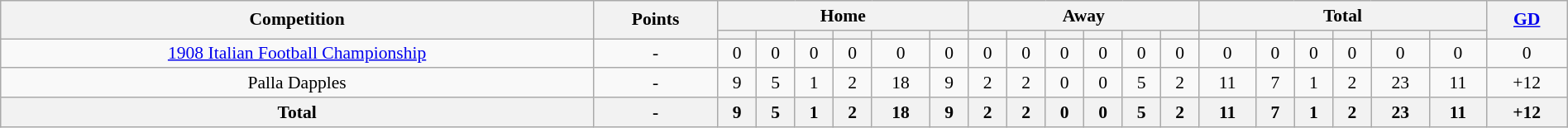<table class="wikitable" style="font-size:90%;width:100%;margin:auto;clear:both;text-align:center;">
<tr>
<th rowspan="2">Competition</th>
<th rowspan="2">Points</th>
<th colspan="6">Home</th>
<th colspan="6">Away</th>
<th colspan="6">Total</th>
<th rowspan="2"><a href='#'>GD</a></th>
</tr>
<tr>
<th></th>
<th></th>
<th></th>
<th></th>
<th></th>
<th></th>
<th></th>
<th></th>
<th></th>
<th></th>
<th></th>
<th></th>
<th></th>
<th></th>
<th></th>
<th></th>
<th></th>
<th></th>
</tr>
<tr>
<td><a href='#'>1908 Italian Football Championship</a></td>
<td>-</td>
<td>0</td>
<td>0</td>
<td>0</td>
<td>0</td>
<td>0</td>
<td>0</td>
<td>0</td>
<td>0</td>
<td>0</td>
<td>0</td>
<td>0</td>
<td>0</td>
<td>0</td>
<td>0</td>
<td>0</td>
<td>0</td>
<td>0</td>
<td>0</td>
<td>0</td>
</tr>
<tr>
<td>Palla Dapples</td>
<td>-</td>
<td>9</td>
<td>5</td>
<td>1</td>
<td>2</td>
<td>18</td>
<td>9</td>
<td>2</td>
<td>2</td>
<td>0</td>
<td>0</td>
<td>5</td>
<td>2</td>
<td>11</td>
<td>7</td>
<td>1</td>
<td>2</td>
<td>23</td>
<td>11</td>
<td>+12</td>
</tr>
<tr>
<th>Total</th>
<th>-</th>
<th>9</th>
<th>5</th>
<th>1</th>
<th>2</th>
<th>18</th>
<th>9</th>
<th>2</th>
<th>2</th>
<th>0</th>
<th>0</th>
<th>5</th>
<th>2</th>
<th>11</th>
<th>7</th>
<th>1</th>
<th>2</th>
<th>23</th>
<th>11</th>
<th>+12</th>
</tr>
</table>
